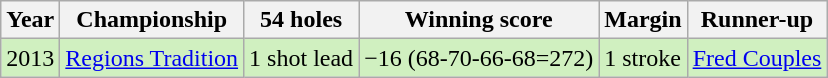<table class="wikitable">
<tr>
<th>Year</th>
<th>Championship</th>
<th>54 holes</th>
<th>Winning score</th>
<th>Margin</th>
<th>Runner-up</th>
</tr>
<tr style="background:#D0F0C0;">
<td>2013</td>
<td><a href='#'>Regions Tradition</a></td>
<td>1 shot lead</td>
<td>−16 (68-70-66-68=272)</td>
<td>1 stroke</td>
<td> <a href='#'>Fred Couples</a></td>
</tr>
</table>
